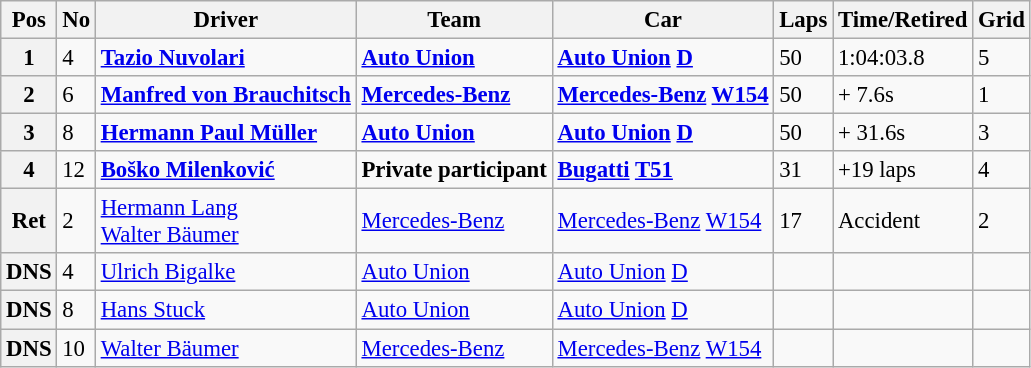<table class="wikitable" style="font-size: 95%;">
<tr>
<th>Pos</th>
<th>No</th>
<th>Driver</th>
<th>Team</th>
<th>Car</th>
<th>Laps</th>
<th>Time/Retired</th>
<th>Grid</th>
</tr>
<tr>
<th>1</th>
<td>4</td>
<td> <strong><a href='#'>Tazio Nuvolari</a></strong></td>
<td><strong><a href='#'>Auto Union</a></strong></td>
<td><strong><a href='#'>Auto Union</a> <a href='#'>D</a></strong></td>
<td>50</td>
<td>1:04:03.8</td>
<td>5</td>
</tr>
<tr>
<th>2</th>
<td>6</td>
<td> <strong><a href='#'>Manfred von Brauchitsch</a></strong></td>
<td><strong><a href='#'>Mercedes-Benz</a></strong></td>
<td><strong><a href='#'>Mercedes-Benz</a> <a href='#'>W154</a></strong></td>
<td>50</td>
<td>+ 7.6s</td>
<td>1</td>
</tr>
<tr>
<th>3</th>
<td>8</td>
<td> <strong><a href='#'>Hermann Paul Müller</a></strong></td>
<td><strong><a href='#'>Auto Union</a></strong></td>
<td><strong><a href='#'>Auto Union</a> <a href='#'>D</a></strong></td>
<td>50</td>
<td>+ 31.6s</td>
<td>3</td>
</tr>
<tr>
<th>4</th>
<td>12</td>
<td> <strong><a href='#'>Boško Milenković</a></strong></td>
<td><strong>Private participant</strong></td>
<td><strong><a href='#'>Bugatti</a> <a href='#'>T51</a></strong></td>
<td>31</td>
<td>+19 laps</td>
<td>4</td>
</tr>
<tr>
<th>Ret</th>
<td>2</td>
<td> <a href='#'>Hermann Lang</a><br> <a href='#'>Walter Bäumer</a></td>
<td><a href='#'>Mercedes-Benz</a></td>
<td><a href='#'>Mercedes-Benz</a> <a href='#'>W154</a></td>
<td>17</td>
<td>Accident</td>
<td>2</td>
</tr>
<tr>
<th>DNS</th>
<td>4</td>
<td> <a href='#'>Ulrich Bigalke</a></td>
<td><a href='#'>Auto Union</a></td>
<td><a href='#'>Auto Union</a> <a href='#'>D</a></td>
<td></td>
<td></td>
<td></td>
</tr>
<tr>
<th>DNS</th>
<td>8</td>
<td> <a href='#'>Hans Stuck</a></td>
<td><a href='#'>Auto Union</a></td>
<td><a href='#'>Auto Union</a> <a href='#'>D</a></td>
<td></td>
<td></td>
<td></td>
</tr>
<tr>
<th>DNS</th>
<td>10</td>
<td> <a href='#'>Walter Bäumer</a></td>
<td><a href='#'>Mercedes-Benz</a></td>
<td><a href='#'>Mercedes-Benz</a> <a href='#'>W154</a></td>
<td></td>
<td></td>
<td></td>
</tr>
</table>
